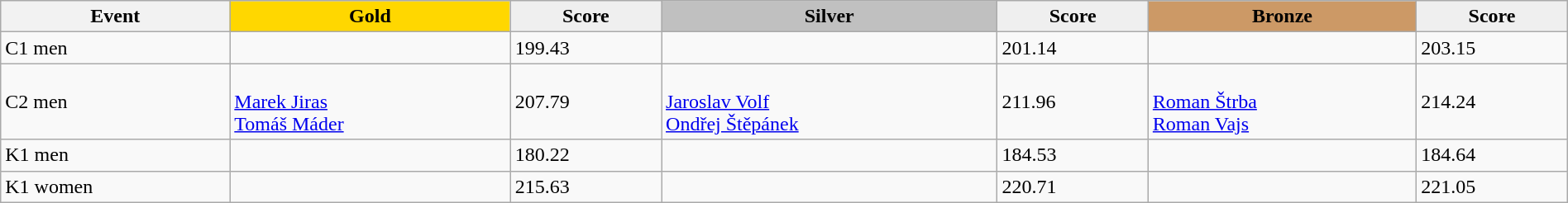<table class="wikitable" width=100%>
<tr>
<th>Event</th>
<td align=center bgcolor="gold"><strong>Gold</strong></td>
<td align=center bgcolor="EFEFEF"><strong>Score</strong></td>
<td align=center bgcolor="silver"><strong>Silver</strong></td>
<td align=center bgcolor="EFEFEF"><strong>Score</strong></td>
<td align=center bgcolor="CC9966"><strong>Bronze</strong></td>
<td align=center bgcolor="EFEFEF"><strong>Score</strong></td>
</tr>
<tr>
<td>C1 men</td>
<td></td>
<td>199.43</td>
<td></td>
<td>201.14</td>
<td></td>
<td>203.15</td>
</tr>
<tr>
<td>C2 men</td>
<td><br><a href='#'>Marek Jiras</a><br><a href='#'>Tomáš Máder</a></td>
<td>207.79</td>
<td><br><a href='#'>Jaroslav Volf</a><br><a href='#'>Ondřej Štěpánek</a></td>
<td>211.96</td>
<td><br><a href='#'>Roman Štrba</a><br><a href='#'>Roman Vajs</a></td>
<td>214.24</td>
</tr>
<tr>
<td>K1 men</td>
<td></td>
<td>180.22</td>
<td></td>
<td>184.53</td>
<td></td>
<td>184.64</td>
</tr>
<tr>
<td>K1 women</td>
<td></td>
<td>215.63</td>
<td></td>
<td>220.71</td>
<td></td>
<td>221.05</td>
</tr>
</table>
